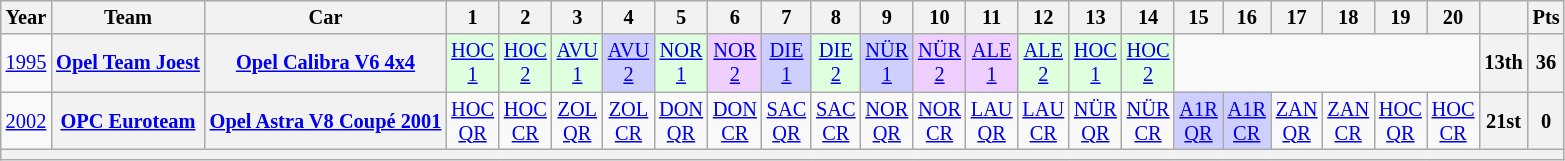<table class="wikitable" style="text-align:center; font-size:85%">
<tr>
<th>Year</th>
<th>Team</th>
<th>Car</th>
<th>1</th>
<th>2</th>
<th>3</th>
<th>4</th>
<th>5</th>
<th>6</th>
<th>7</th>
<th>8</th>
<th>9</th>
<th>10</th>
<th>11</th>
<th>12</th>
<th>13</th>
<th>14</th>
<th>15</th>
<th>16</th>
<th>17</th>
<th>18</th>
<th>19</th>
<th>20</th>
<th></th>
<th>Pts</th>
</tr>
<tr>
<td><a href='#'>1995</a></td>
<th nowrap><a href='#'>Opel Team Joest</a></th>
<th nowrap><a href='#'>Opel Calibra V6 4x4</a></th>
<td style="background:#DFFFDF;"><a href='#'>HOC<br>1</a><br></td>
<td style="background:#DFFFDF;"><a href='#'>HOC<br>2</a><br></td>
<td style="background:#DFFFDF;"><a href='#'>AVU<br>1</a><br></td>
<td style="background:#CFCFFF;"><a href='#'>AVU<br>2</a><br></td>
<td style="background:#DFFFDF;"><a href='#'>NOR<br>1</a><br></td>
<td style="background:#EFCFFF;"><a href='#'>NOR<br>2</a><br></td>
<td style="background:#CFCFFF;"><a href='#'>DIE<br>1</a><br></td>
<td style="background:#DFFFDF;"><a href='#'>DIE<br>2</a><br></td>
<td style="background:#CFCFFF;"><a href='#'>NÜR<br>1</a><br></td>
<td style="background:#EFCFFF;"><a href='#'>NÜR<br>2</a><br></td>
<td style="background:#EFCFFF;"><a href='#'>ALE<br>1</a><br></td>
<td style="background:#DFFFDF;"><a href='#'>ALE<br>2</a><br></td>
<td style="background:#DFFFDF;"><a href='#'>HOC<br>1</a><br></td>
<td style="background:#DFFFDF;"><a href='#'>HOC<br>2</a><br></td>
<td colspan=6></td>
<th>13th</th>
<th>36</th>
</tr>
<tr>
<td><a href='#'>2002</a></td>
<th nowrap><a href='#'>OPC Euroteam</a></th>
<th nowrap><a href='#'>Opel Astra V8 Coupé 2001</a></th>
<td><a href='#'>HOC<br>QR</a></td>
<td><a href='#'>HOC<br>CR</a></td>
<td><a href='#'>ZOL<br>QR</a></td>
<td><a href='#'>ZOL<br>CR</a></td>
<td><a href='#'>DON<br>QR</a></td>
<td><a href='#'>DON<br>CR</a></td>
<td><a href='#'>SAC<br>QR</a></td>
<td><a href='#'>SAC<br>CR</a></td>
<td><a href='#'>NOR<br>QR</a></td>
<td><a href='#'>NOR<br>CR</a></td>
<td><a href='#'>LAU<br>QR</a></td>
<td><a href='#'>LAU<br>CR</a></td>
<td><a href='#'>NÜR<br>QR</a></td>
<td><a href='#'>NÜR<br>CR</a></td>
<td style="background:#CFCFFF;"><a href='#'>A1R<br>QR</a><br></td>
<td style="background:#CFCFFF;"><a href='#'>A1R<br>CR</a><br></td>
<td><a href='#'>ZAN<br>QR</a></td>
<td><a href='#'>ZAN<br>CR</a></td>
<td><a href='#'>HOC<br>QR</a></td>
<td><a href='#'>HOC<br>CR</a></td>
<th>21st</th>
<th>0</th>
</tr>
<tr>
<th colspan="25"></th>
</tr>
</table>
